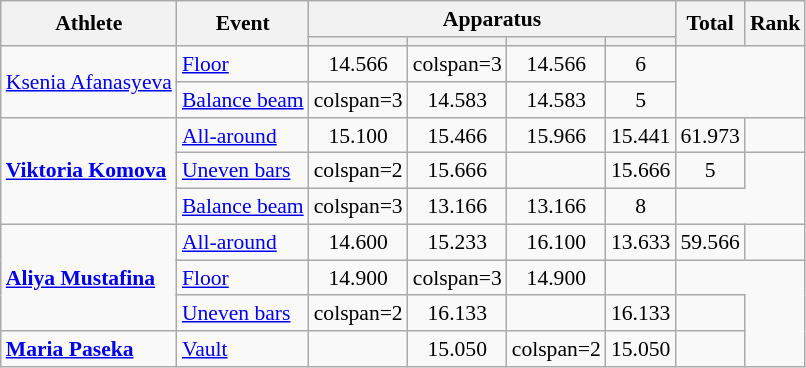<table class="wikitable" style="font-size:90%">
<tr>
<th rowspan=2>Athlete</th>
<th rowspan=2>Event</th>
<th colspan =4>Apparatus</th>
<th rowspan=2>Total</th>
<th rowspan=2>Rank</th>
</tr>
<tr style="font-size:95%">
<th></th>
<th></th>
<th></th>
<th></th>
</tr>
<tr align=center>
<td align=left rowspan=2><a href='#'>Ksenia Afanasyeva</a></td>
<td align=left><a href='#'>Floor</a></td>
<td>14.566</td>
<td>colspan=3 </td>
<td>14.566</td>
<td>6</td>
</tr>
<tr align=center>
<td align=left><a href='#'>Balance beam</a></td>
<td>colspan=3 </td>
<td>14.583</td>
<td>14.583</td>
<td>5</td>
</tr>
<tr align=center>
<td align=left rowspan=3><strong><a href='#'>Viktoria Komova</a></strong></td>
<td align=left><a href='#'>All-around</a></td>
<td>15.100</td>
<td>15.466</td>
<td>15.966</td>
<td>15.441</td>
<td>61.973</td>
<td></td>
</tr>
<tr align=center>
<td align=left><a href='#'>Uneven bars</a></td>
<td>colspan=2 </td>
<td>15.666</td>
<td></td>
<td>15.666</td>
<td>5</td>
</tr>
<tr align=center>
<td align=left><a href='#'>Balance beam</a></td>
<td>colspan=3 </td>
<td>13.166</td>
<td>13.166</td>
<td>8</td>
</tr>
<tr align=center>
<td align=left rowspan=3><strong><a href='#'>Aliya Mustafina</a></strong></td>
<td align=left><a href='#'>All-around</a></td>
<td>14.600</td>
<td>15.233</td>
<td>16.100</td>
<td>13.633</td>
<td>59.566</td>
<td></td>
</tr>
<tr align=center>
<td align=left><a href='#'>Floor</a></td>
<td>14.900</td>
<td>colspan=3 </td>
<td>14.900</td>
<td></td>
</tr>
<tr align=center>
<td align=left><a href='#'>Uneven bars</a></td>
<td>colspan=2 </td>
<td>16.133</td>
<td></td>
<td>16.133</td>
<td></td>
</tr>
<tr align=center>
<td align=left><strong><a href='#'>Maria Paseka</a></strong></td>
<td align=left><a href='#'>Vault</a></td>
<td></td>
<td>15.050</td>
<td>colspan=2 </td>
<td>15.050</td>
<td></td>
</tr>
</table>
